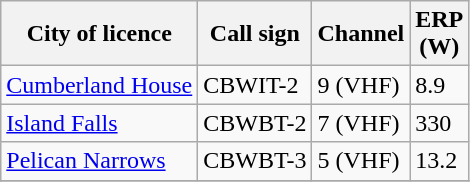<table class="wikitable sortable">
<tr>
<th>City of licence</th>
<th>Call sign</th>
<th>Channel</th>
<th>ERP<br>(W)</th>
</tr>
<tr>
<td><a href='#'>Cumberland House</a></td>
<td>CBWIT-2</td>
<td>9 (VHF)</td>
<td>8.9</td>
</tr>
<tr>
<td><a href='#'>Island Falls</a></td>
<td>CBWBT-2</td>
<td>7 (VHF)</td>
<td>330</td>
</tr>
<tr>
<td><a href='#'>Pelican Narrows</a></td>
<td>CBWBT-3</td>
<td>5 (VHF)</td>
<td>13.2</td>
</tr>
<tr>
</tr>
</table>
